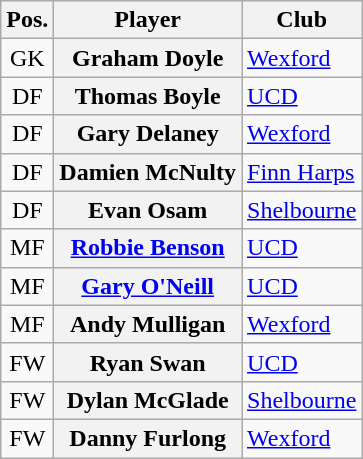<table class="wikitable plainrowheaders" style="text-align: left">
<tr>
<th scope=col>Pos.</th>
<th scope=col>Player</th>
<th scope=col>Club</th>
</tr>
<tr>
<td style=text-align:center>GK</td>
<th scope=row>Graham Doyle </th>
<td><a href='#'>Wexford</a></td>
</tr>
<tr>
<td style=text-align:center>DF</td>
<th scope=row>Thomas Boyle </th>
<td><a href='#'>UCD</a></td>
</tr>
<tr>
<td style=text-align:center>DF</td>
<th scope=row>Gary Delaney </th>
<td><a href='#'>Wexford</a></td>
</tr>
<tr>
<td style=text-align:center>DF</td>
<th scope=row>Damien McNulty </th>
<td><a href='#'>Finn Harps</a></td>
</tr>
<tr>
<td style=text-align:center>DF</td>
<th scope=row>Evan Osam </th>
<td><a href='#'>Shelbourne</a></td>
</tr>
<tr>
<td style=text-align:center>MF</td>
<th scope=row><a href='#'>Robbie Benson</a> </th>
<td><a href='#'>UCD</a></td>
</tr>
<tr>
<td style=text-align:center>MF</td>
<th scope=row><a href='#'>Gary O'Neill</a> </th>
<td><a href='#'>UCD</a></td>
</tr>
<tr>
<td style=text-align:center>MF</td>
<th scope=row>Andy Mulligan </th>
<td><a href='#'>Wexford</a></td>
</tr>
<tr>
<td style=text-align:center>FW</td>
<th scope=row>Ryan Swan </th>
<td><a href='#'>UCD</a></td>
</tr>
<tr>
<td style=text-align:center>FW</td>
<th scope=row>Dylan McGlade </th>
<td><a href='#'>Shelbourne</a></td>
</tr>
<tr>
<td style=text-align:center>FW</td>
<th scope=row>Danny Furlong </th>
<td><a href='#'>Wexford</a></td>
</tr>
</table>
